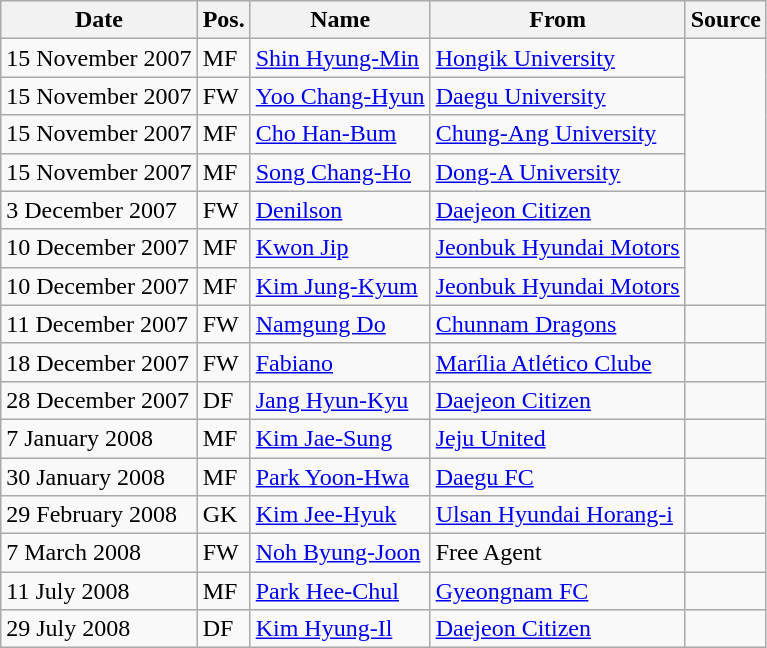<table class="wikitable">
<tr>
<th>Date</th>
<th>Pos.</th>
<th>Name</th>
<th>From</th>
<th>Source</th>
</tr>
<tr>
<td>15 November 2007</td>
<td>MF</td>
<td> <a href='#'>Shin Hyung-Min</a></td>
<td> <a href='#'>Hongik University</a></td>
<td rowspan=4> </td>
</tr>
<tr>
<td>15 November 2007</td>
<td>FW</td>
<td> <a href='#'>Yoo Chang-Hyun</a></td>
<td> <a href='#'>Daegu University</a></td>
</tr>
<tr>
<td>15 November 2007</td>
<td>MF</td>
<td> <a href='#'>Cho Han-Bum</a></td>
<td> <a href='#'>Chung-Ang University</a></td>
</tr>
<tr>
<td>15 November 2007</td>
<td>MF</td>
<td> <a href='#'>Song Chang-Ho</a></td>
<td> <a href='#'>Dong-A University</a></td>
</tr>
<tr>
<td>3 December 2007</td>
<td>FW</td>
<td> <a href='#'>Denilson</a></td>
<td> <a href='#'>Daejeon Citizen</a></td>
<td> </td>
</tr>
<tr>
<td>10 December 2007</td>
<td>MF</td>
<td> <a href='#'>Kwon Jip</a></td>
<td> <a href='#'>Jeonbuk Hyundai Motors</a></td>
<td rowspan=2> </td>
</tr>
<tr>
<td>10 December 2007</td>
<td>MF</td>
<td> <a href='#'>Kim Jung-Kyum</a></td>
<td> <a href='#'>Jeonbuk Hyundai Motors</a></td>
</tr>
<tr>
<td>11 December 2007</td>
<td>FW</td>
<td> <a href='#'>Namgung Do</a></td>
<td> <a href='#'>Chunnam Dragons</a></td>
<td> </td>
</tr>
<tr>
<td>18 December 2007</td>
<td>FW</td>
<td> <a href='#'>Fabiano</a></td>
<td> <a href='#'>Marília Atlético Clube</a></td>
<td> </td>
</tr>
<tr>
<td>28 December 2007</td>
<td>DF</td>
<td> <a href='#'>Jang Hyun-Kyu</a></td>
<td> <a href='#'>Daejeon Citizen</a></td>
<td> </td>
</tr>
<tr>
<td>7 January 2008</td>
<td>MF</td>
<td> <a href='#'>Kim Jae-Sung</a></td>
<td> <a href='#'>Jeju United</a></td>
<td> </td>
</tr>
<tr>
<td>30 January 2008</td>
<td>MF</td>
<td> <a href='#'>Park Yoon-Hwa</a></td>
<td> <a href='#'>Daegu FC</a></td>
<td> </td>
</tr>
<tr>
<td>29 February 2008</td>
<td>GK</td>
<td> <a href='#'>Kim Jee-Hyuk</a></td>
<td> <a href='#'>Ulsan Hyundai Horang-i</a></td>
<td> </td>
</tr>
<tr>
<td>7 March 2008</td>
<td>FW</td>
<td> <a href='#'>Noh Byung-Joon</a></td>
<td>Free Agent</td>
</tr>
<tr>
<td>11 July 2008</td>
<td>MF</td>
<td> <a href='#'>Park Hee-Chul</a></td>
<td> <a href='#'>Gyeongnam FC</a></td>
<td> </td>
</tr>
<tr>
<td>29 July 2008</td>
<td>DF</td>
<td> <a href='#'>Kim Hyung-Il</a></td>
<td> <a href='#'>Daejeon Citizen</a></td>
<td> </td>
</tr>
</table>
